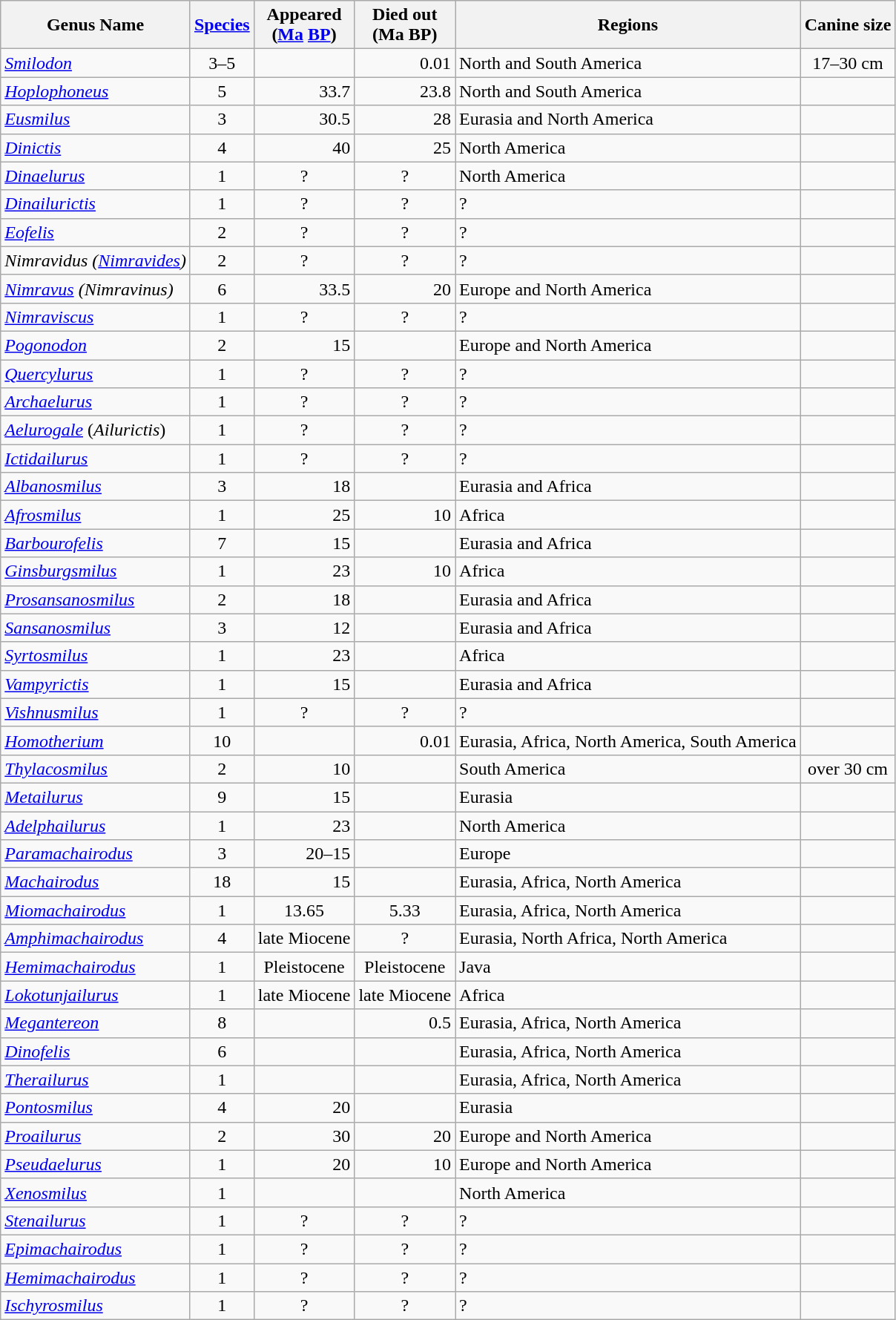<table class="sortable wikitable">
<tr>
<th>Genus Name</th>
<th><a href='#'>Species</a></th>
<th>Appeared<br>(<a href='#'>Ma</a> <a href='#'>BP</a>)</th>
<th>Died out<br>(Ma BP)</th>
<th>Regions</th>
<th>Canine size</th>
</tr>
<tr>
<td><em><a href='#'>Smilodon</a></em></td>
<td style="text-align:center;">3–5</td>
<td align="right"></td>
<td align="right">0.01</td>
<td>North and South America</td>
<td style="text-align:center;">17–30 cm</td>
</tr>
<tr>
<td><em><a href='#'>Hoplophoneus</a></em></td>
<td style="text-align:center;">5</td>
<td align="right">33.7</td>
<td align="right">23.8</td>
<td>North and South America</td>
<td></td>
</tr>
<tr>
<td><em><a href='#'>Eusmilus</a></em></td>
<td style="text-align:center;">3</td>
<td align="right">30.5</td>
<td align="right">28</td>
<td>Eurasia and North America</td>
<td></td>
</tr>
<tr>
<td><em><a href='#'>Dinictis</a></em></td>
<td style="text-align:center;">4</td>
<td align="right">40</td>
<td align="right">25</td>
<td>North America</td>
<td></td>
</tr>
<tr>
<td><em><a href='#'>Dinaelurus</a></em></td>
<td style="text-align:center;">1</td>
<td style="text-align:center;">?</td>
<td style="text-align:center;">?</td>
<td>North America</td>
<td></td>
</tr>
<tr>
<td><em><a href='#'>Dinailurictis</a></em></td>
<td style="text-align:center;">1</td>
<td style="text-align:center;">?</td>
<td style="text-align:center;">?</td>
<td>?</td>
<td></td>
</tr>
<tr>
<td><em><a href='#'>Eofelis</a></em></td>
<td style="text-align:center;">2</td>
<td style="text-align:center;">?</td>
<td style="text-align:center;">?</td>
<td>?</td>
<td></td>
</tr>
<tr>
<td><em>Nimravidus</em> <em>(<a href='#'>Nimravides</a>)</em></td>
<td style="text-align:center;">2</td>
<td style="text-align:center;">?</td>
<td style="text-align:center;">?</td>
<td>?</td>
<td></td>
</tr>
<tr>
<td><em><a href='#'>Nimravus</a></em> <em>(Nimravinus)</em></td>
<td style="text-align:center;">6</td>
<td align="right">33.5</td>
<td align="right">20</td>
<td>Europe and North America</td>
<td></td>
</tr>
<tr>
<td><em><a href='#'>Nimraviscus</a></em></td>
<td style="text-align:center;">1</td>
<td style="text-align:center;">?</td>
<td style="text-align:center;">?</td>
<td>?</td>
<td></td>
</tr>
<tr>
<td><em><a href='#'>Pogonodon</a></em></td>
<td style="text-align:center;">2</td>
<td align="right">15</td>
<td align="right"></td>
<td>Europe and North America</td>
<td></td>
</tr>
<tr>
<td><em><a href='#'>Quercylurus</a></em></td>
<td style="text-align:center;">1</td>
<td style="text-align:center;">?</td>
<td style="text-align:center;">?</td>
<td>?</td>
<td></td>
</tr>
<tr>
<td><em><a href='#'>Archaelurus</a></em></td>
<td style="text-align:center;">1</td>
<td style="text-align:center;">?</td>
<td style="text-align:center;">?</td>
<td>?</td>
<td></td>
</tr>
<tr>
<td><em><a href='#'>Aelurogale</a></em> (<em>Ailurictis</em>)</td>
<td style="text-align:center;">1</td>
<td style="text-align:center;">?</td>
<td style="text-align:center;">?</td>
<td>?</td>
<td></td>
</tr>
<tr>
<td><em><a href='#'>Ictidailurus</a></em></td>
<td style="text-align:center;">1</td>
<td style="text-align:center;">?</td>
<td style="text-align:center;">?</td>
<td>?</td>
<td></td>
</tr>
<tr>
<td><em><a href='#'>Albanosmilus</a></em></td>
<td style="text-align:center;">3</td>
<td align="right">18</td>
<td align="right"></td>
<td>Eurasia and Africa</td>
<td></td>
</tr>
<tr>
<td><em><a href='#'>Afrosmilus</a></em></td>
<td style="text-align:center;">1</td>
<td align="right">25</td>
<td align="right">10</td>
<td>Africa</td>
<td></td>
</tr>
<tr>
<td><em><a href='#'>Barbourofelis</a></em></td>
<td style="text-align:center;">7</td>
<td align="right">15</td>
<td align="right"></td>
<td>Eurasia and Africa</td>
<td></td>
</tr>
<tr>
<td><em><a href='#'>Ginsburgsmilus</a></em></td>
<td style="text-align:center;">1</td>
<td align="right">23</td>
<td align="right">10</td>
<td>Africa</td>
<td></td>
</tr>
<tr>
<td><em><a href='#'>Prosansanosmilus</a></em></td>
<td style="text-align:center;">2</td>
<td align="right">18</td>
<td align="right"></td>
<td>Eurasia and Africa</td>
<td></td>
</tr>
<tr>
<td><em><a href='#'>Sansanosmilus</a></em></td>
<td style="text-align:center;">3</td>
<td align="right">12</td>
<td align="right"></td>
<td>Eurasia and Africa</td>
<td></td>
</tr>
<tr>
<td><em><a href='#'>Syrtosmilus</a></em></td>
<td style="text-align:center;">1</td>
<td align="right">23</td>
<td align="right"></td>
<td>Africa</td>
<td></td>
</tr>
<tr>
<td><em><a href='#'>Vampyrictis</a></em></td>
<td style="text-align:center;">1</td>
<td align="right">15</td>
<td align="right"></td>
<td>Eurasia and Africa</td>
<td></td>
</tr>
<tr>
<td><em><a href='#'>Vishnusmilus</a></em></td>
<td style="text-align:center;">1</td>
<td style="text-align:center;">?</td>
<td style="text-align:center;">?</td>
<td>?</td>
<td></td>
</tr>
<tr>
<td><em><a href='#'>Homotherium</a></em></td>
<td style="text-align:center;">10</td>
<td align="right"></td>
<td align="right">0.01</td>
<td>Eurasia, Africa, North America, South America</td>
<td></td>
</tr>
<tr>
<td><em><a href='#'>Thylacosmilus</a></em></td>
<td style="text-align:center;">2</td>
<td align="right">10</td>
<td align="right"></td>
<td>South America</td>
<td style="text-align:center;">over 30 cm</td>
</tr>
<tr>
<td><em><a href='#'>Metailurus</a></em></td>
<td style="text-align:center;">9</td>
<td align="right">15</td>
<td align="right"></td>
<td>Eurasia</td>
<td></td>
</tr>
<tr>
<td><em><a href='#'>Adelphailurus</a></em></td>
<td style="text-align:center;">1</td>
<td align="right">23</td>
<td align="right"></td>
<td>North America</td>
<td></td>
</tr>
<tr>
<td><em><a href='#'>Paramachairodus</a></em></td>
<td style="text-align:center;">3</td>
<td align="right">20–15</td>
<td align="right"></td>
<td>Europe</td>
<td></td>
</tr>
<tr>
<td><em><a href='#'>Machairodus</a></em></td>
<td style="text-align:center;">18</td>
<td align="right">15</td>
<td align="right"></td>
<td>Eurasia, Africa, North America</td>
<td></td>
</tr>
<tr>
<td><em><a href='#'>Miomachairodus</a></em></td>
<td style="text-align:center;">1</td>
<td style="text-align:center;">13.65</td>
<td style="text-align:center;">5.33</td>
<td>Eurasia, Africa, North America</td>
<td></td>
</tr>
<tr>
<td><em><a href='#'>Amphimachairodus</a></em></td>
<td style="text-align:center;">4</td>
<td style="text-align:center;">late Miocene</td>
<td style="text-align:center;">?</td>
<td>Eurasia, North Africa, North America</td>
<td></td>
</tr>
<tr>
<td><em><a href='#'>Hemimachairodus</a></em></td>
<td style="text-align:center;">1</td>
<td style="text-align:center;">Pleistocene</td>
<td style="text-align:center;">Pleistocene</td>
<td>Java</td>
<td></td>
</tr>
<tr>
<td><em><a href='#'>Lokotunjailurus</a></em></td>
<td style="text-align:center;">1</td>
<td style="text-align:center;">late Miocene</td>
<td style="text-align:center;">late Miocene</td>
<td>Africa</td>
<td></td>
</tr>
<tr>
<td><em><a href='#'>Megantereon</a></em></td>
<td style="text-align:center;">8</td>
<td align="right"></td>
<td align="right">0.5</td>
<td>Eurasia, Africa, North America</td>
<td></td>
</tr>
<tr>
<td><em><a href='#'>Dinofelis</a></em></td>
<td style="text-align:center;">6</td>
<td align="right"></td>
<td align="right"></td>
<td>Eurasia, Africa, North America</td>
<td></td>
</tr>
<tr>
<td><em><a href='#'>Therailurus</a></em></td>
<td style="text-align:center;">1</td>
<td align="right"></td>
<td align="right"></td>
<td>Eurasia, Africa, North America</td>
<td></td>
</tr>
<tr>
<td><em><a href='#'>Pontosmilus</a></em></td>
<td style="text-align:center;">4</td>
<td align="right">20</td>
<td align="right"></td>
<td>Eurasia</td>
<td></td>
</tr>
<tr>
<td><em><a href='#'>Proailurus</a></em></td>
<td style="text-align:center;">2</td>
<td align="right">30</td>
<td align="right">20</td>
<td>Europe and North America</td>
<td></td>
</tr>
<tr>
<td><em><a href='#'>Pseudaelurus</a></em></td>
<td style="text-align:center;">1</td>
<td align="right">20</td>
<td align="right">10</td>
<td>Europe and North America</td>
<td></td>
</tr>
<tr>
<td><em><a href='#'>Xenosmilus</a></em></td>
<td style="text-align:center;">1</td>
<td align="right"></td>
<td align="right"></td>
<td>North America</td>
<td></td>
</tr>
<tr>
<td><em><a href='#'>Stenailurus</a></em></td>
<td style="text-align:center;">1</td>
<td style="text-align:center;">?</td>
<td style="text-align:center;">?</td>
<td>?</td>
<td></td>
</tr>
<tr>
<td><em><a href='#'>Epimachairodus</a></em></td>
<td style="text-align:center;">1</td>
<td style="text-align:center;">?</td>
<td style="text-align:center;">?</td>
<td>?</td>
<td></td>
</tr>
<tr>
<td><em><a href='#'>Hemimachairodus</a></em></td>
<td style="text-align:center;">1</td>
<td style="text-align:center;">?</td>
<td style="text-align:center;">?</td>
<td>?</td>
<td></td>
</tr>
<tr>
<td><em><a href='#'>Ischyrosmilus</a></em></td>
<td style="text-align:center;">1</td>
<td style="text-align:center;">?</td>
<td style="text-align:center;">?</td>
<td>?</td>
<td></td>
</tr>
</table>
